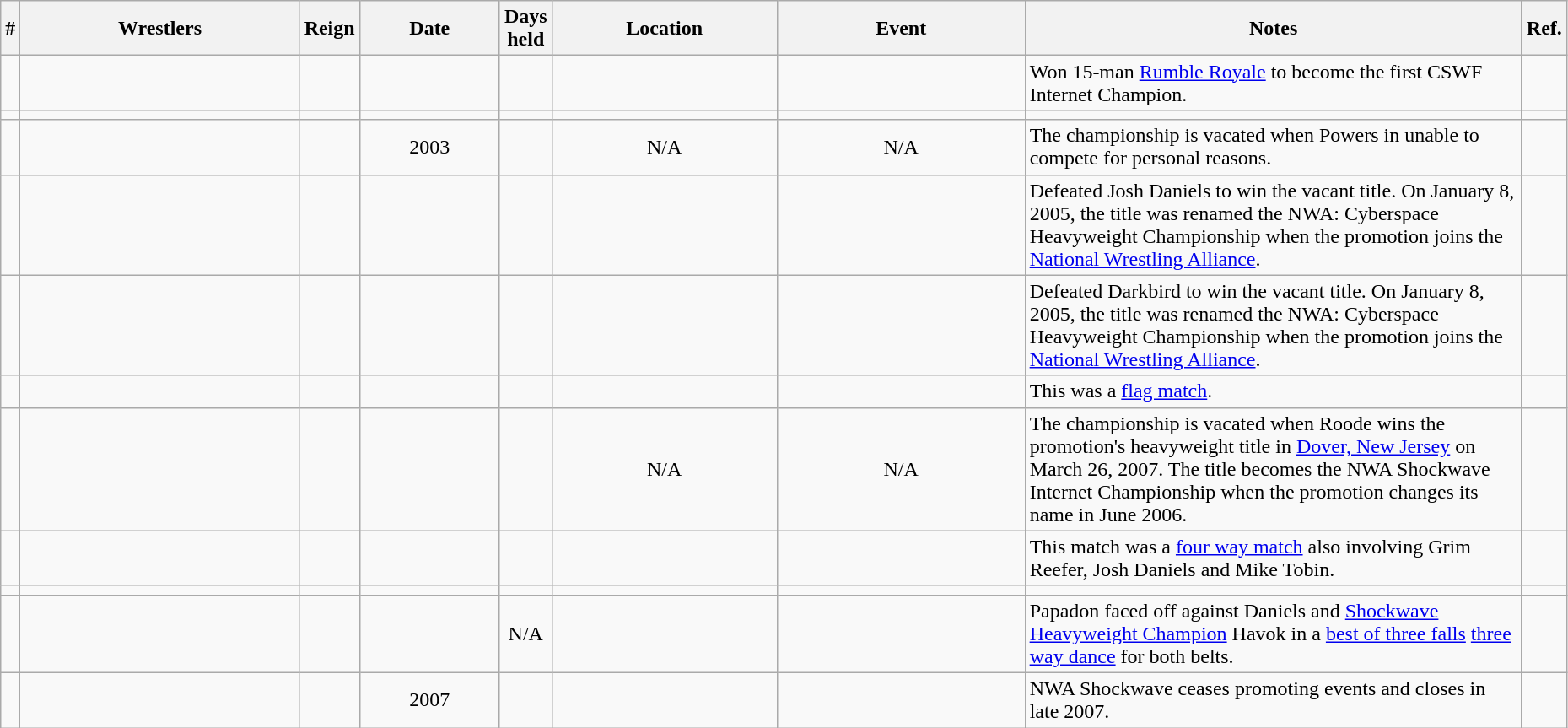<table class="wikitable sortable" width=98% style="text-align:center;">
<tr>
<th width=0%>#</th>
<th width=20%>Wrestlers</th>
<th width=0%>Reign</th>
<th width=10%>Date</th>
<th width=0%>Days<br>held</th>
<th width=16%>Location</th>
<th width=18%>Event</th>
<th width=60% class="unsortable">Notes</th>
<th width=0% class="unsortable">Ref.</th>
</tr>
<tr>
<td></td>
<td></td>
<td></td>
<td></td>
<td></td>
<td></td>
<td></td>
<td align="left">Won 15-man <a href='#'>Rumble Royale</a> to become the first CSWF Internet Champion.</td>
<td align="left"></td>
</tr>
<tr>
<td></td>
<td></td>
<td></td>
<td></td>
<td></td>
<td></td>
<td></td>
<td align="left"></td>
<td align="left"></td>
</tr>
<tr>
<td></td>
<td></td>
<td></td>
<td>2003</td>
<td></td>
<td>N/A</td>
<td>N/A</td>
<td align="left">The championship is vacated when Powers in unable to compete for personal reasons.</td>
<td align="left"></td>
</tr>
<tr>
<td></td>
<td></td>
<td></td>
<td></td>
<td></td>
<td></td>
<td></td>
<td align="left">Defeated Josh Daniels to win the vacant title. On January 8, 2005, the title was renamed the NWA: Cyberspace Heavyweight Championship when the promotion joins the <a href='#'>National Wrestling Alliance</a>.</td>
<td align="left"></td>
</tr>
<tr>
<td></td>
<td></td>
<td></td>
<td></td>
<td></td>
<td></td>
<td></td>
<td align="left">Defeated Darkbird to win the vacant title. On January 8, 2005, the title was renamed the NWA: Cyberspace Heavyweight Championship when the promotion joins the <a href='#'>National Wrestling Alliance</a>.</td>
<td align="left"></td>
</tr>
<tr>
<td></td>
<td></td>
<td></td>
<td></td>
<td></td>
<td></td>
<td></td>
<td align="left">This was a <a href='#'>flag match</a>.</td>
<td align="left"></td>
</tr>
<tr>
<td></td>
<td></td>
<td></td>
<td></td>
<td></td>
<td>N/A</td>
<td>N/A</td>
<td align="left">The championship is vacated when Roode wins the promotion's heavyweight title in <a href='#'>Dover, New Jersey</a> on March 26, 2007. The title becomes the NWA Shockwave Internet Championship when the promotion changes its name in June 2006.</td>
<td align="left"></td>
</tr>
<tr>
<td></td>
<td></td>
<td></td>
<td></td>
<td></td>
<td></td>
<td></td>
<td align="left">This match was a <a href='#'>four way match</a> also involving Grim Reefer, Josh Daniels and Mike Tobin.</td>
<td align="left"></td>
</tr>
<tr>
<td></td>
<td></td>
<td></td>
<td></td>
<td></td>
<td></td>
<td></td>
<td align="left"></td>
<td align="left"></td>
</tr>
<tr>
<td></td>
<td></td>
<td></td>
<td></td>
<td>N/A</td>
<td></td>
<td></td>
<td align="left">Papadon faced off against Daniels and <a href='#'>Shockwave Heavyweight Champion</a> Havok in a <a href='#'>best of three falls</a> <a href='#'>three way dance</a> for both belts.</td>
<td align="left"></td>
</tr>
<tr>
<td></td>
<td></td>
<td></td>
<td>2007</td>
<td></td>
<td></td>
<td></td>
<td align="left">NWA Shockwave ceases promoting events and closes in late 2007.</td>
<td align="left"></td>
</tr>
</table>
